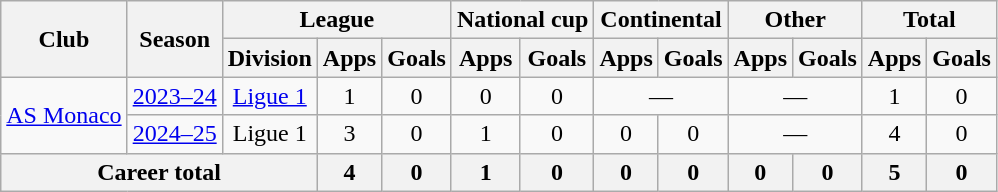<table class="wikitable" style="text-align:center">
<tr>
<th rowspan="2">Club</th>
<th rowspan="2">Season</th>
<th colspan="3">League</th>
<th colspan="2">National cup</th>
<th colspan="2">Continental</th>
<th colspan="2">Other</th>
<th colspan="2">Total</th>
</tr>
<tr>
<th>Division</th>
<th>Apps</th>
<th>Goals</th>
<th>Apps</th>
<th>Goals</th>
<th>Apps</th>
<th>Goals</th>
<th>Apps</th>
<th>Goals</th>
<th>Apps</th>
<th>Goals</th>
</tr>
<tr>
<td rowspan="2"><a href='#'>AS Monaco</a></td>
<td><a href='#'>2023–24</a></td>
<td><a href='#'>Ligue 1</a></td>
<td>1</td>
<td>0</td>
<td>0</td>
<td>0</td>
<td colspan="2">—</td>
<td colspan="2">—</td>
<td>1</td>
<td>0</td>
</tr>
<tr>
<td><a href='#'>2024–25</a></td>
<td>Ligue 1</td>
<td>3</td>
<td>0</td>
<td>1</td>
<td>0</td>
<td>0</td>
<td>0</td>
<td colspan="2">—</td>
<td>4</td>
<td>0</td>
</tr>
<tr>
<th colspan="3">Career total</th>
<th>4</th>
<th>0</th>
<th>1</th>
<th>0</th>
<th>0</th>
<th>0</th>
<th>0</th>
<th>0</th>
<th>5</th>
<th>0</th>
</tr>
</table>
